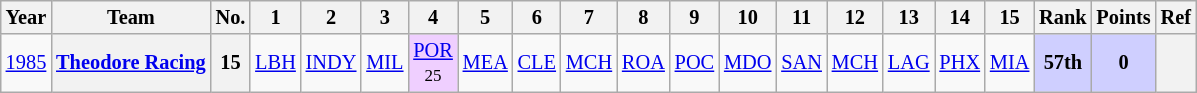<table class="wikitable" style="text-align:center; font-size:85%">
<tr>
<th>Year</th>
<th>Team</th>
<th>No.</th>
<th>1</th>
<th>2</th>
<th>3</th>
<th>4</th>
<th>5</th>
<th>6</th>
<th>7</th>
<th>8</th>
<th>9</th>
<th>10</th>
<th>11</th>
<th>12</th>
<th>13</th>
<th>14</th>
<th>15</th>
<th>Rank</th>
<th>Points</th>
<th>Ref</th>
</tr>
<tr>
<td><a href='#'>1985</a></td>
<th nowrap><a href='#'>Theodore Racing</a></th>
<th>15</th>
<td><a href='#'>LBH</a><br><small></small></td>
<td><a href='#'>INDY</a><br><small></small></td>
<td><a href='#'>MIL</a><br><small></small></td>
<td style="background:#EFCFFF;"><a href='#'>POR</a><br><small>25</small></td>
<td><a href='#'>MEA</a><br><small></small></td>
<td><a href='#'>CLE</a><br><small></small></td>
<td><a href='#'>MCH</a><br><small></small></td>
<td><a href='#'>ROA</a><br><small></small></td>
<td><a href='#'>POC</a><br><small></small></td>
<td><a href='#'>MDO</a><br><small></small></td>
<td><a href='#'>SAN</a><br><small></small></td>
<td><a href='#'>MCH</a><br><small></small></td>
<td><a href='#'>LAG</a><br><small></small></td>
<td><a href='#'>PHX</a><br><small></small></td>
<td><a href='#'>MIA</a><br><small></small></td>
<td style="background:#CFCFFF;"><strong>57th</strong></td>
<td style="background:#CFCFFF;"><strong>0</strong></td>
<th></th>
</tr>
</table>
